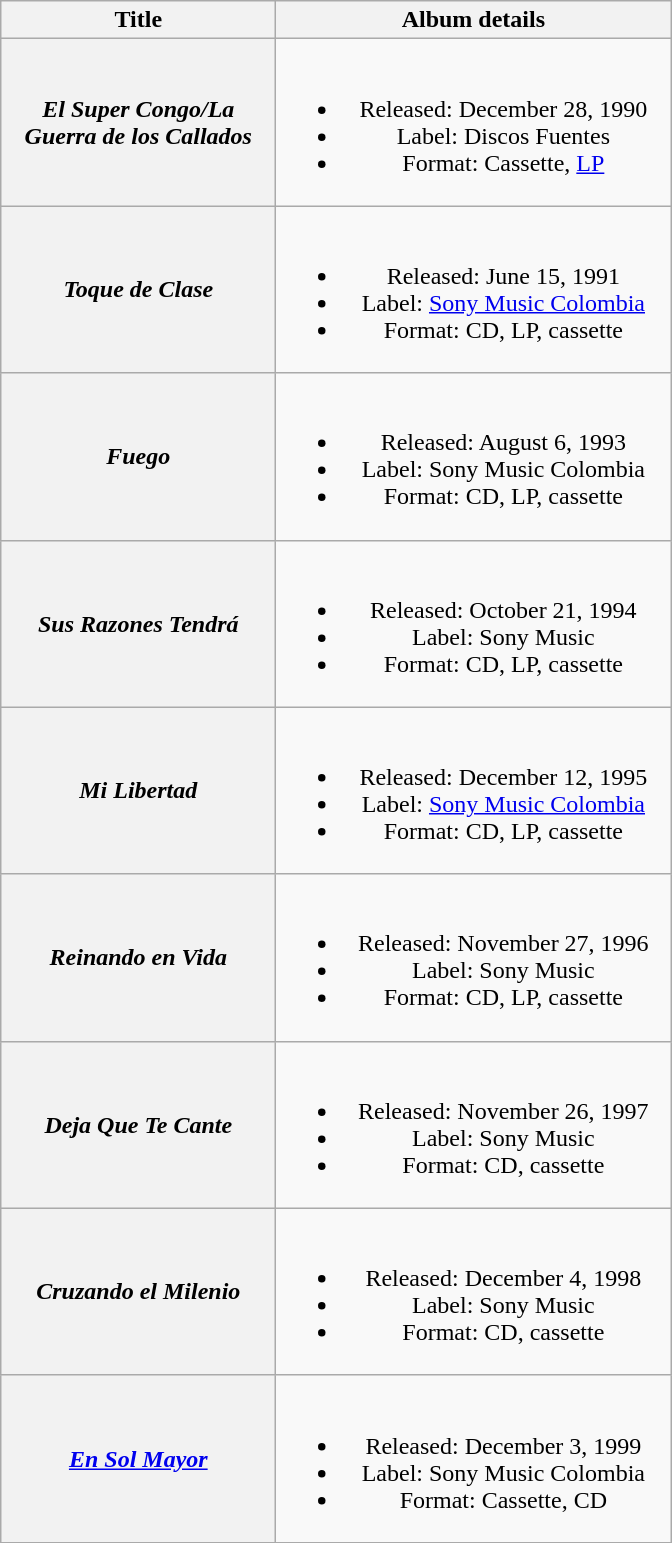<table class="wikitable plainrowheaders" style="text-align:center;">
<tr>
<th scope="col" style="width:11em;">Title</th>
<th scope="col" style="width:16em;">Album details</th>
</tr>
<tr>
<th scope="row"><em>El Super Congo/La Guerra de los Callados</em></th>
<td><br><ul><li>Released: December 28, 1990</li><li>Label: Discos Fuentes</li><li>Format: Cassette, <a href='#'>LP</a></li></ul></td>
</tr>
<tr>
<th scope="row"><em>Toque de Clase</em></th>
<td><br><ul><li>Released: June 15, 1991</li><li>Label: <a href='#'>Sony Music Colombia</a></li><li>Format: CD, LP, cassette</li></ul></td>
</tr>
<tr>
<th scope="row"><em>Fuego</em></th>
<td><br><ul><li>Released: August 6, 1993</li><li>Label: Sony Music Colombia</li><li>Format: CD, LP, cassette</li></ul></td>
</tr>
<tr>
<th scope="row"><em>Sus Razones Tendrá</em></th>
<td><br><ul><li>Released: October 21, 1994</li><li>Label: Sony Music</li><li>Format: CD, LP, cassette</li></ul></td>
</tr>
<tr>
<th scope="row"><em>Mi Libertad</em></th>
<td><br><ul><li>Released: December 12, 1995</li><li>Label: <a href='#'>Sony Music Colombia</a></li><li>Format: CD, LP, cassette</li></ul></td>
</tr>
<tr>
<th scope="row"><em>Reinando en Vida</em></th>
<td><br><ul><li>Released: November 27, 1996</li><li>Label: Sony Music</li><li>Format: CD, LP, cassette</li></ul></td>
</tr>
<tr>
<th scope="row"><em>Deja Que Te Cante</em></th>
<td><br><ul><li>Released: November 26, 1997</li><li>Label: Sony Music</li><li>Format: CD, cassette</li></ul></td>
</tr>
<tr>
<th scope="row"><em>Cruzando el Milenio</em></th>
<td><br><ul><li>Released: December 4, 1998</li><li>Label: Sony Music</li><li>Format: CD, cassette</li></ul></td>
</tr>
<tr>
<th scope="row"><em><a href='#'>En Sol Mayor</a></em></th>
<td><br><ul><li>Released: December 3, 1999</li><li>Label: Sony Music Colombia</li><li>Format: Cassette, CD</li></ul></td>
</tr>
<tr>
</tr>
</table>
